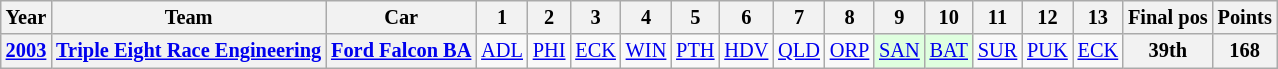<table class="wikitable" style="text-align:center; font-size:85%">
<tr>
<th>Year</th>
<th>Team</th>
<th>Car</th>
<th>1</th>
<th>2</th>
<th>3</th>
<th>4</th>
<th>5</th>
<th>6</th>
<th>7</th>
<th>8</th>
<th>9</th>
<th>10</th>
<th>11</th>
<th>12</th>
<th>13</th>
<th>Final pos</th>
<th>Points</th>
</tr>
<tr>
<th><a href='#'>2003</a></th>
<th nowrap><a href='#'>Triple Eight Race Engineering</a></th>
<th nowrap><a href='#'>Ford Falcon BA</a></th>
<td><a href='#'>ADL</a></td>
<td><a href='#'>PHI</a></td>
<td><a href='#'>ECK</a></td>
<td><a href='#'>WIN</a></td>
<td><a href='#'>PTH</a></td>
<td><a href='#'>HDV</a></td>
<td><a href='#'>QLD</a></td>
<td><a href='#'>ORP</a></td>
<td style="background:#dfffdf;"><a href='#'>SAN</a><br></td>
<td style="background:#dfffdf;"><a href='#'>BAT</a><br></td>
<td><a href='#'>SUR</a></td>
<td><a href='#'>PUK</a></td>
<td><a href='#'>ECK</a></td>
<th>39th</th>
<th>168</th>
</tr>
</table>
